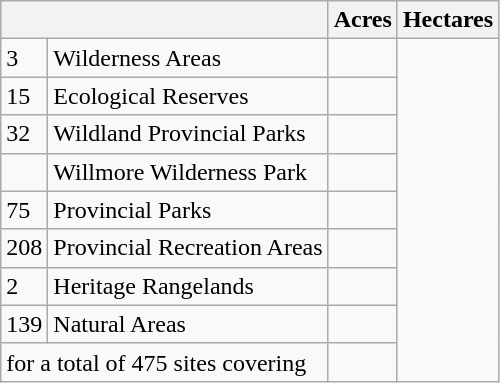<table class=wikitable>
<tr>
<th colspan=2></th>
<th>Acres</th>
<th>Hectares</th>
</tr>
<tr>
<td>3</td>
<td>Wilderness Areas</td>
<td></td>
</tr>
<tr>
<td>15</td>
<td>Ecological Reserves</td>
<td></td>
</tr>
<tr>
<td>32</td>
<td>Wildland Provincial Parks</td>
<td></td>
</tr>
<tr>
<td></td>
<td>Willmore Wilderness Park</td>
<td></td>
</tr>
<tr>
<td>75</td>
<td>Provincial Parks</td>
<td></td>
</tr>
<tr>
<td>208</td>
<td>Provincial Recreation Areas</td>
<td></td>
</tr>
<tr>
<td>2</td>
<td>Heritage Rangelands</td>
<td></td>
</tr>
<tr>
<td>139</td>
<td>Natural Areas</td>
<td></td>
</tr>
<tr>
<td colspan=2>for a total of 475 sites covering</td>
<td></td>
</tr>
</table>
